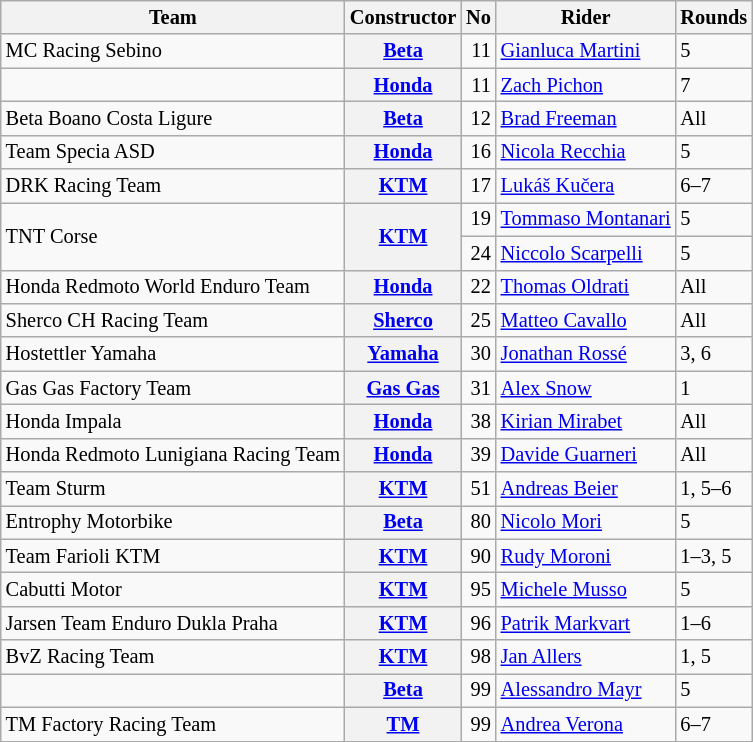<table class="wikitable" style="font-size: 85%;">
<tr>
<th>Team</th>
<th>Constructor</th>
<th>No</th>
<th>Rider</th>
<th>Rounds</th>
</tr>
<tr>
<td>MC Racing Sebino</td>
<th><a href='#'>Beta</a></th>
<td align="right">11</td>
<td> <a href='#'>Gianluca Martini</a></td>
<td>5</td>
</tr>
<tr>
<td></td>
<th><a href='#'>Honda</a></th>
<td align="right">11</td>
<td> <a href='#'>Zach Pichon</a></td>
<td>7</td>
</tr>
<tr>
<td>Beta Boano Costa Ligure</td>
<th><a href='#'>Beta</a></th>
<td align="right">12</td>
<td> <a href='#'>Brad Freeman</a></td>
<td>All</td>
</tr>
<tr>
<td>Team Specia ASD</td>
<th><a href='#'>Honda</a></th>
<td align="right">16</td>
<td> <a href='#'>Nicola Recchia</a></td>
<td>5</td>
</tr>
<tr>
<td>DRK Racing Team</td>
<th><a href='#'>KTM</a></th>
<td align="right">17</td>
<td> <a href='#'>Lukáš Kučera</a></td>
<td>6–7</td>
</tr>
<tr>
<td rowspan=2>TNT Corse</td>
<th rowspan=2><a href='#'>KTM</a></th>
<td align="right">19</td>
<td> <a href='#'>Tommaso Montanari</a></td>
<td>5</td>
</tr>
<tr>
<td align="right">24</td>
<td> <a href='#'>Niccolo Scarpelli</a></td>
<td>5</td>
</tr>
<tr>
<td>Honda Redmoto World Enduro Team</td>
<th><a href='#'>Honda</a></th>
<td align="right">22</td>
<td> <a href='#'>Thomas Oldrati</a></td>
<td>All</td>
</tr>
<tr>
<td>Sherco CH Racing Team</td>
<th><a href='#'>Sherco</a></th>
<td align="right">25</td>
<td> <a href='#'>Matteo Cavallo</a></td>
<td>All</td>
</tr>
<tr>
<td>Hostettler Yamaha</td>
<th><a href='#'>Yamaha</a></th>
<td align="right">30</td>
<td> <a href='#'>Jonathan Rossé</a></td>
<td>3, 6</td>
</tr>
<tr>
<td>Gas Gas Factory Team</td>
<th><a href='#'>Gas Gas</a></th>
<td align="right">31</td>
<td> <a href='#'>Alex Snow</a></td>
<td>1</td>
</tr>
<tr>
<td>Honda Impala</td>
<th><a href='#'>Honda</a></th>
<td align="right">38</td>
<td> <a href='#'>Kirian Mirabet</a></td>
<td>All</td>
</tr>
<tr>
<td>Honda Redmoto Lunigiana Racing Team</td>
<th><a href='#'>Honda</a></th>
<td align="right">39</td>
<td> <a href='#'>Davide Guarneri</a></td>
<td>All</td>
</tr>
<tr>
<td>Team Sturm</td>
<th><a href='#'>KTM</a></th>
<td align="right">51</td>
<td> <a href='#'>Andreas Beier</a></td>
<td>1, 5–6</td>
</tr>
<tr>
<td>Entrophy Motorbike</td>
<th><a href='#'>Beta</a></th>
<td align="right">80</td>
<td> <a href='#'>Nicolo Mori</a></td>
<td>5</td>
</tr>
<tr>
<td>Team Farioli KTM</td>
<th><a href='#'>KTM</a></th>
<td align="right">90</td>
<td> <a href='#'>Rudy Moroni</a></td>
<td>1–3, 5</td>
</tr>
<tr>
<td>Cabutti Motor</td>
<th><a href='#'>KTM</a></th>
<td align="right">95</td>
<td> <a href='#'>Michele Musso</a></td>
<td>5</td>
</tr>
<tr>
<td>Jarsen Team Enduro Dukla Praha</td>
<th><a href='#'>KTM</a></th>
<td align="right">96</td>
<td> <a href='#'>Patrik Markvart</a></td>
<td>1–6</td>
</tr>
<tr>
<td>BvZ Racing Team</td>
<th><a href='#'>KTM</a></th>
<td align="right">98</td>
<td> <a href='#'>Jan Allers</a></td>
<td>1, 5</td>
</tr>
<tr>
<td></td>
<th><a href='#'>Beta</a></th>
<td align="right">99</td>
<td> <a href='#'>Alessandro Mayr</a></td>
<td>5</td>
</tr>
<tr>
<td>TM Factory Racing Team</td>
<th><a href='#'>TM</a></th>
<td align="right">99</td>
<td> <a href='#'>Andrea Verona</a></td>
<td>6–7</td>
</tr>
<tr>
</tr>
</table>
